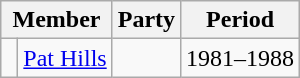<table class="wikitable">
<tr>
<th colspan="2">Member</th>
<th>Party</th>
<th>Period</th>
</tr>
<tr>
<td> </td>
<td><a href='#'>Pat Hills</a></td>
<td></td>
<td>1981–1988</td>
</tr>
</table>
